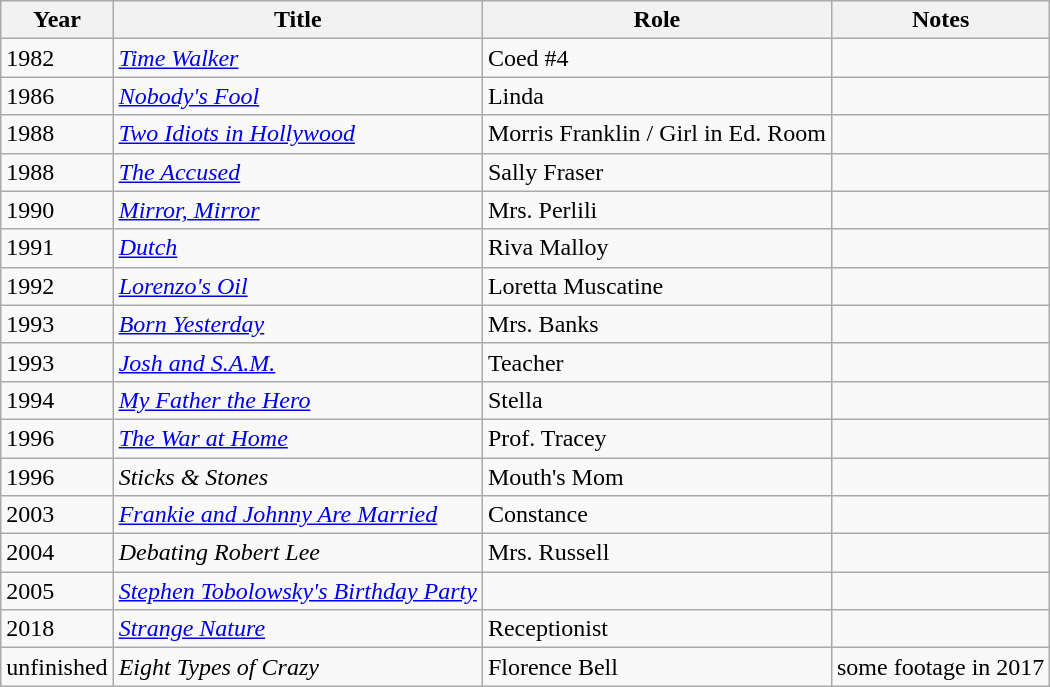<table class="wikitable sortable">
<tr>
<th>Year</th>
<th>Title</th>
<th>Role</th>
<th>Notes</th>
</tr>
<tr>
<td>1982</td>
<td><em><a href='#'>Time Walker</a></em></td>
<td>Coed #4</td>
<td></td>
</tr>
<tr>
<td>1986</td>
<td><a href='#'><em>Nobody's Fool</em></a></td>
<td>Linda</td>
<td></td>
</tr>
<tr>
<td>1988</td>
<td><em><a href='#'>Two Idiots in Hollywood</a></em></td>
<td>Morris Franklin / Girl in Ed. Room</td>
<td></td>
</tr>
<tr>
<td>1988</td>
<td><a href='#'><em>The Accused</em></a></td>
<td>Sally Fraser</td>
<td></td>
</tr>
<tr>
<td>1990</td>
<td><a href='#'><em>Mirror, Mirror</em></a></td>
<td>Mrs. Perlili</td>
<td></td>
</tr>
<tr>
<td>1991</td>
<td><a href='#'><em>Dutch</em></a></td>
<td>Riva Malloy</td>
<td></td>
</tr>
<tr>
<td>1992</td>
<td><em><a href='#'>Lorenzo's Oil</a></em></td>
<td>Loretta Muscatine</td>
<td></td>
</tr>
<tr>
<td>1993</td>
<td><a href='#'><em>Born Yesterday</em></a></td>
<td>Mrs. Banks</td>
<td></td>
</tr>
<tr>
<td>1993</td>
<td><em><a href='#'>Josh and S.A.M.</a></em></td>
<td>Teacher</td>
<td></td>
</tr>
<tr>
<td>1994</td>
<td><a href='#'><em>My Father the Hero</em></a></td>
<td>Stella</td>
<td></td>
</tr>
<tr>
<td>1996</td>
<td><a href='#'><em>The War at Home</em></a></td>
<td>Prof. Tracey</td>
<td></td>
</tr>
<tr>
<td>1996</td>
<td><em>Sticks & Stones</em></td>
<td>Mouth's Mom</td>
<td></td>
</tr>
<tr>
<td>2003</td>
<td><em><a href='#'>Frankie and Johnny Are Married</a></em></td>
<td>Constance</td>
<td></td>
</tr>
<tr>
<td>2004</td>
<td><em>Debating Robert Lee</em></td>
<td>Mrs. Russell</td>
<td></td>
</tr>
<tr>
<td>2005</td>
<td><em><a href='#'>Stephen Tobolowsky's Birthday Party</a></em></td>
<td></td>
<td></td>
</tr>
<tr>
<td>2018</td>
<td><a href='#'><em>Strange Nature</em></a></td>
<td>Receptionist</td>
<td></td>
</tr>
<tr>
<td>unfinished</td>
<td><em>Eight Types of Crazy</em></td>
<td>Florence Bell</td>
<td>some footage in 2017</td>
</tr>
</table>
